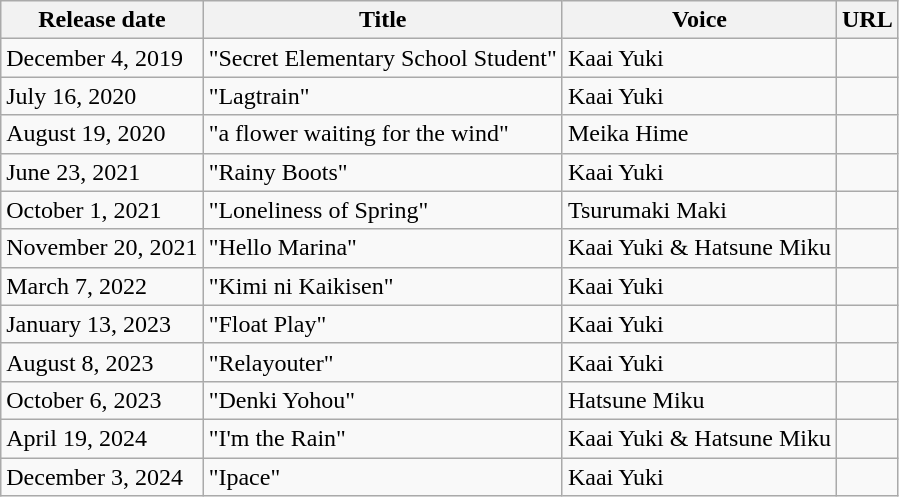<table class="wikitable">
<tr>
<th>Release date</th>
<th>Title</th>
<th>Voice</th>
<th>URL</th>
</tr>
<tr>
<td>December 4, 2019</td>
<td>"Secret Elementary School Student"</td>
<td>Kaai Yuki</td>
<td></td>
</tr>
<tr>
<td>July 16, 2020</td>
<td>"Lagtrain"</td>
<td>Kaai Yuki</td>
<td></td>
</tr>
<tr>
<td>August 19, 2020</td>
<td>"a flower waiting for the wind"</td>
<td>Meika Hime</td>
<td></td>
</tr>
<tr>
<td>June 23, 2021</td>
<td>"Rainy Boots"</td>
<td>Kaai Yuki</td>
<td></td>
</tr>
<tr>
<td>October 1, 2021</td>
<td>"Loneliness of Spring"</td>
<td>Tsurumaki Maki</td>
<td></td>
</tr>
<tr>
<td>November 20, 2021</td>
<td>"Hello Marina"</td>
<td>Kaai Yuki & Hatsune Miku</td>
<td></td>
</tr>
<tr>
<td>March 7, 2022</td>
<td>"Kimi ni Kaikisen"</td>
<td>Kaai Yuki</td>
<td></td>
</tr>
<tr>
<td>January 13, 2023</td>
<td>"Float Play"</td>
<td>Kaai Yuki</td>
<td></td>
</tr>
<tr>
<td>August 8, 2023</td>
<td>"Relayouter"</td>
<td>Kaai Yuki</td>
<td></td>
</tr>
<tr>
<td>October 6, 2023</td>
<td>"Denki Yohou"</td>
<td>Hatsune Miku</td>
<td></td>
</tr>
<tr>
<td>April 19, 2024</td>
<td>"I'm the Rain"</td>
<td>Kaai Yuki & Hatsune Miku</td>
<td></td>
</tr>
<tr>
<td>December 3, 2024</td>
<td>"Ipace"</td>
<td>Kaai Yuki</td>
<td></td>
</tr>
</table>
